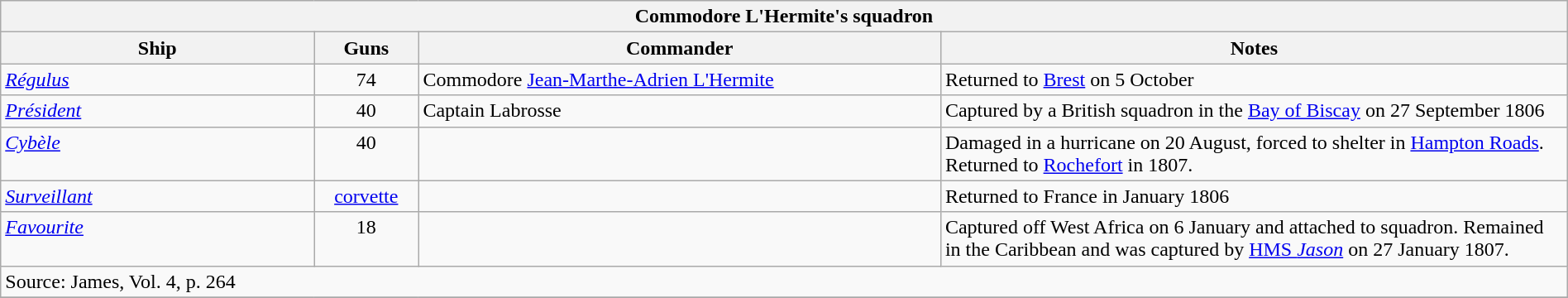<table class="wikitable" width=100%>
<tr valign="top">
<th colspan="11" bgcolor="white">Commodore L'Hermite's squadron</th>
</tr>
<tr valign="top"|- valign="top">
<th width=15%; align= center>Ship</th>
<th width=5%; align= center>Guns</th>
<th width=25%; align= center>Commander</th>
<th width=30%; align= center>Notes</th>
</tr>
<tr valign="top">
<td align= left><a href='#'><em>Régulus</em></a></td>
<td align= center>74</td>
<td align= left>Commodore <a href='#'>Jean-Marthe-Adrien L'Hermite</a></td>
<td align= left>Returned to <a href='#'>Brest</a> on 5 October</td>
</tr>
<tr valign="top">
<td align= left><a href='#'><em>Président</em></a></td>
<td align= center>40</td>
<td align= left>Captain Labrosse</td>
<td align= left>Captured by a British squadron in the <a href='#'>Bay of Biscay</a> on 27 September 1806</td>
</tr>
<tr valign="top">
<td align= left><a href='#'><em>Cybèle</em></a></td>
<td align= center>40</td>
<td align= left></td>
<td align= left>Damaged in a hurricane on 20 August, forced to shelter in <a href='#'>Hampton Roads</a>. Returned to <a href='#'>Rochefort</a> in 1807.</td>
</tr>
<tr valign="top">
<td align= left><a href='#'><em>Surveillant</em></a></td>
<td align= center><a href='#'>corvette</a></td>
<td align= left></td>
<td align= left>Returned to France in January 1806</td>
</tr>
<tr valign="top">
<td align= left><a href='#'><em>Favourite</em></a></td>
<td align= center>18</td>
<td align= left></td>
<td align= left>Captured off West Africa on 6 January and attached to squadron. Remained in the Caribbean and was captured by <a href='#'>HMS <em>Jason</em></a> on 27 January 1807.</td>
</tr>
<tr valign="top">
<td colspan="9" align="left">Source: James, Vol. 4, p. 264</td>
</tr>
<tr>
</tr>
</table>
